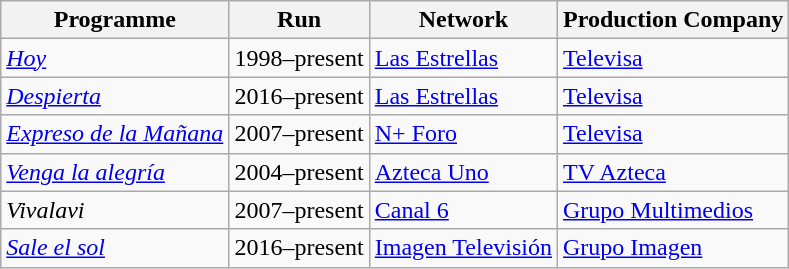<table class="wikitable">
<tr>
<th>Programme</th>
<th>Run</th>
<th>Network</th>
<th>Production Company</th>
</tr>
<tr>
<td><em><a href='#'>Hoy</a></em></td>
<td>1998–present</td>
<td><a href='#'>Las Estrellas</a></td>
<td><a href='#'>Televisa</a></td>
</tr>
<tr>
<td><em><a href='#'>Despierta</a></em></td>
<td>2016–present</td>
<td><a href='#'>Las Estrellas</a></td>
<td><a href='#'>Televisa</a></td>
</tr>
<tr>
<td><em><a href='#'>Expreso de la Mañana</a></em></td>
<td>2007–present</td>
<td><a href='#'>N+ Foro</a></td>
<td><a href='#'>Televisa</a></td>
</tr>
<tr>
<td><em><a href='#'>Venga la alegría</a></em></td>
<td>2004–present</td>
<td><a href='#'>Azteca Uno</a></td>
<td><a href='#'>TV Azteca</a></td>
</tr>
<tr>
<td><em>Vivalavi</em></td>
<td>2007–present</td>
<td><a href='#'>Canal 6</a></td>
<td><a href='#'>Grupo Multimedios</a></td>
</tr>
<tr>
<td><em><a href='#'>Sale el sol</a></em></td>
<td>2016–present</td>
<td><a href='#'>Imagen Televisión</a></td>
<td><a href='#'>Grupo Imagen</a></td>
</tr>
</table>
